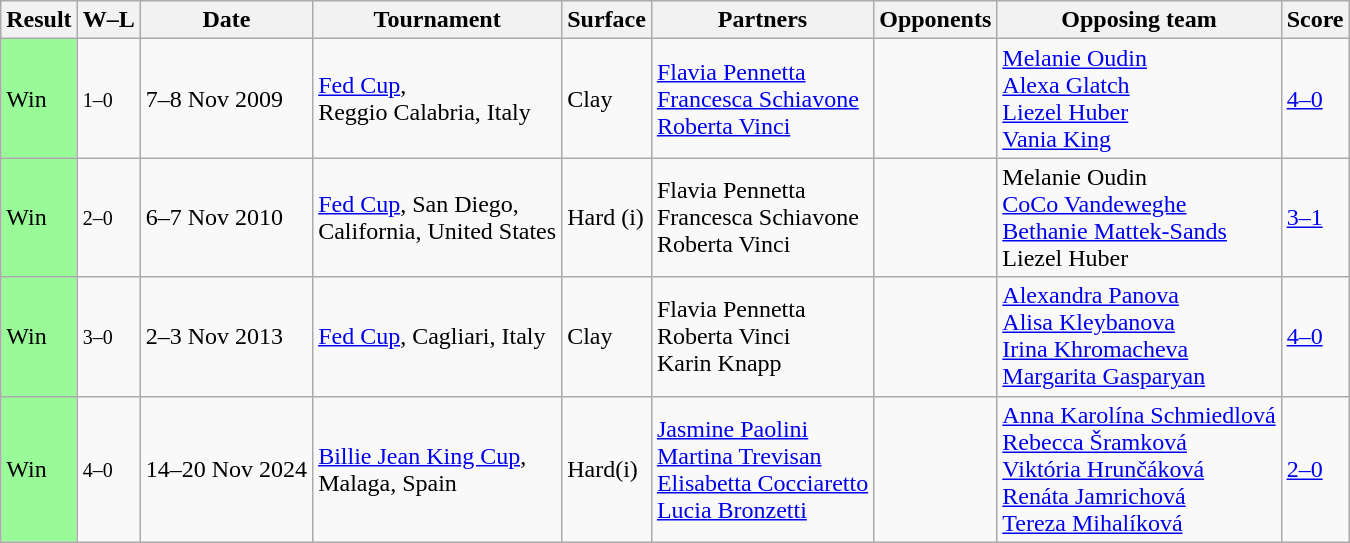<table class="sortable wikitable">
<tr>
<th>Result</th>
<th class="unsortable">W–L</th>
<th>Date</th>
<th>Tournament</th>
<th>Surface</th>
<th>Partners</th>
<th>Opponents</th>
<th>Opposing team</th>
<th class="unsortable">Score</th>
</tr>
<tr>
<td bgcolor=98FB98>Win</td>
<td><small>1–0</small></td>
<td>7–8 Nov 2009</td>
<td><a href='#'>Fed Cup</a>, <br>Reggio Calabria, Italy</td>
<td>Clay</td>
<td> <a href='#'>Flavia Pennetta</a><br> <a href='#'>Francesca Schiavone</a><br> <a href='#'>Roberta Vinci</a></td>
<td></td>
<td> <a href='#'>Melanie Oudin</a><br> <a href='#'>Alexa Glatch</a><br> <a href='#'>Liezel Huber</a><br> <a href='#'>Vania King</a></td>
<td><a href='#'>4–0</a></td>
</tr>
<tr>
<td bgcolor=98FB98>Win</td>
<td><small>2–0</small></td>
<td>6–7 Nov 2010</td>
<td><a href='#'>Fed Cup</a>, San Diego, <br>California, United States</td>
<td>Hard (i)</td>
<td> Flavia Pennetta<br> Francesca Schiavone<br> Roberta Vinci</td>
<td></td>
<td> Melanie Oudin<br> <a href='#'>CoCo Vandeweghe</a><br> <a href='#'>Bethanie Mattek-Sands</a><br> Liezel Huber</td>
<td><a href='#'>3–1</a></td>
</tr>
<tr>
<td bgcolor=98FB98>Win</td>
<td><small>3–0</small></td>
<td>2–3 Nov 2013</td>
<td><a href='#'>Fed Cup</a>, Cagliari, Italy</td>
<td>Clay</td>
<td> Flavia Pennetta<br> Roberta Vinci<br> Karin Knapp</td>
<td></td>
<td> <a href='#'>Alexandra Panova</a><br> <a href='#'>Alisa Kleybanova</a><br> <a href='#'>Irina Khromacheva</a> <br>  <a href='#'>Margarita Gasparyan</a></td>
<td><a href='#'>4–0</a></td>
</tr>
<tr>
<td bgcolor=98FB98>Win</td>
<td><small>4–0</small></td>
<td>14–20 Nov 2024</td>
<td><a href='#'>Billie Jean King Cup</a>, <br>Malaga, Spain</td>
<td>Hard(i)</td>
<td> <a href='#'>Jasmine Paolini</a><br> <a href='#'>Martina Trevisan</a><br> <a href='#'>Elisabetta Cocciaretto</a><br> <a href='#'>Lucia Bronzetti</a></td>
<td></td>
<td> <a href='#'>Anna Karolína Schmiedlová</a><br> <a href='#'>Rebecca Šramková</a><br> <a href='#'>Viktória Hrunčáková</a><br> <a href='#'>Renáta Jamrichová</a><br> <a href='#'>Tereza Mihalíková</a></td>
<td><a href='#'>2–0</a></td>
</tr>
</table>
